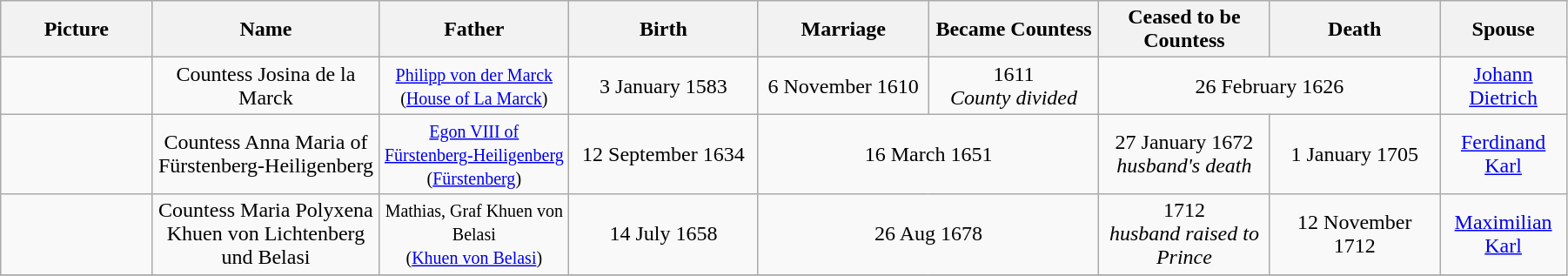<table width=95% class="wikitable">
<tr>
<th width = "8%">Picture</th>
<th width = "12%">Name</th>
<th width = "10%">Father</th>
<th width = "10%">Birth</th>
<th width = "9%">Marriage</th>
<th width = "9%">Became Countess</th>
<th width = "9%">Ceased to be Countess</th>
<th width = "9%">Death</th>
<th width = "6%">Spouse</th>
</tr>
<tr>
<td align="center"></td>
<td align="center">Countess Josina de la Marck</td>
<td align="center"><small><a href='#'>Philipp von der Marck</a><br>(<a href='#'>House of La Marck</a>)</small></td>
<td align="center">3 January 1583</td>
<td align="center">6 November 1610</td>
<td align="center">1611 <br><em>County divided</em></td>
<td align="center" colspan="2">26 February 1626</td>
<td align="center"><a href='#'>Johann Dietrich</a></td>
</tr>
<tr>
<td align="center"></td>
<td align="center">Countess Anna Maria of Fürstenberg-Heiligenberg</td>
<td align="center"><small><a href='#'>Egon VIII of Fürstenberg-Heiligenberg</a><br>(<a href='#'>Fürstenberg</a>)</small></td>
<td align="center">12 September 1634</td>
<td align="center" colspan="2">16 March 1651</td>
<td align="center">27 January 1672 <br><em>husband's death</em></td>
<td align="center">1 January 1705</td>
<td align="center"><a href='#'>Ferdinand Karl</a></td>
</tr>
<tr>
<td align="center"></td>
<td align="center">Countess Maria Polyxena Khuen von Lichtenberg und Belasi</td>
<td align="center"><small>Mathias, Graf Khuen von Belasi<br>(<a href='#'>Khuen von Belasi</a>)</small></td>
<td align="center">14 July 1658</td>
<td align="center" colspan="2">26 Aug 1678</td>
<td align="center">1712 <br><em>husband raised to Prince </em></td>
<td align="center">12 November 1712</td>
<td align="center"><a href='#'>Maximilian Karl</a></td>
</tr>
<tr>
</tr>
</table>
